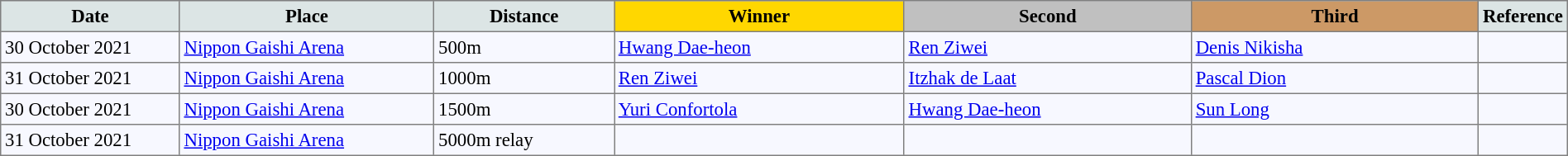<table bgcolor="#f7f8ff" cellpadding="3" cellspacing="0" border="1" style="font-size: 95%; border: gray solid 1px; border-collapse: collapse;">
<tr bgcolor="#cccccc" (1>
<td width="150" align="center" bgcolor="#dce5e5"><strong>Date</strong></td>
<td width="220" align="center" bgcolor="#dce5e5"><strong>Place</strong></td>
<td width="150" align="center" bgcolor="#dce5e5"><strong>Distance</strong></td>
<td align="center" bgcolor="gold" width="250"><strong>Winner</strong></td>
<td align="center" bgcolor="silver" width="250"><strong>Second</strong></td>
<td width="250" align="center" bgcolor="#cc9966"><strong>Third</strong></td>
<td width="30" align="center" bgcolor="#dce5e5"><strong>Reference</strong></td>
</tr>
<tr align="left">
<td>30 October 2021</td>
<td><a href='#'>Nippon Gaishi Arena</a></td>
<td>500m</td>
<td> <a href='#'>Hwang Dae-heon</a></td>
<td> <a href='#'>Ren Ziwei</a></td>
<td> <a href='#'>Denis Nikisha</a></td>
<td></td>
</tr>
<tr align="left">
<td>31 October 2021</td>
<td><a href='#'>Nippon Gaishi Arena</a></td>
<td>1000m</td>
<td> <a href='#'>Ren Ziwei</a></td>
<td> <a href='#'>Itzhak de Laat</a></td>
<td> <a href='#'>Pascal Dion</a></td>
<td></td>
</tr>
<tr align="left">
<td>30 October 2021</td>
<td><a href='#'>Nippon Gaishi Arena</a></td>
<td>1500m</td>
<td> <a href='#'>Yuri Confortola</a></td>
<td> <a href='#'>Hwang Dae-heon</a></td>
<td> <a href='#'>Sun Long</a></td>
<td></td>
</tr>
<tr align="left">
<td>31 October 2021</td>
<td><a href='#'>Nippon Gaishi Arena</a></td>
<td>5000m relay</td>
<td></td>
<td></td>
<td></td>
<td></td>
</tr>
</table>
